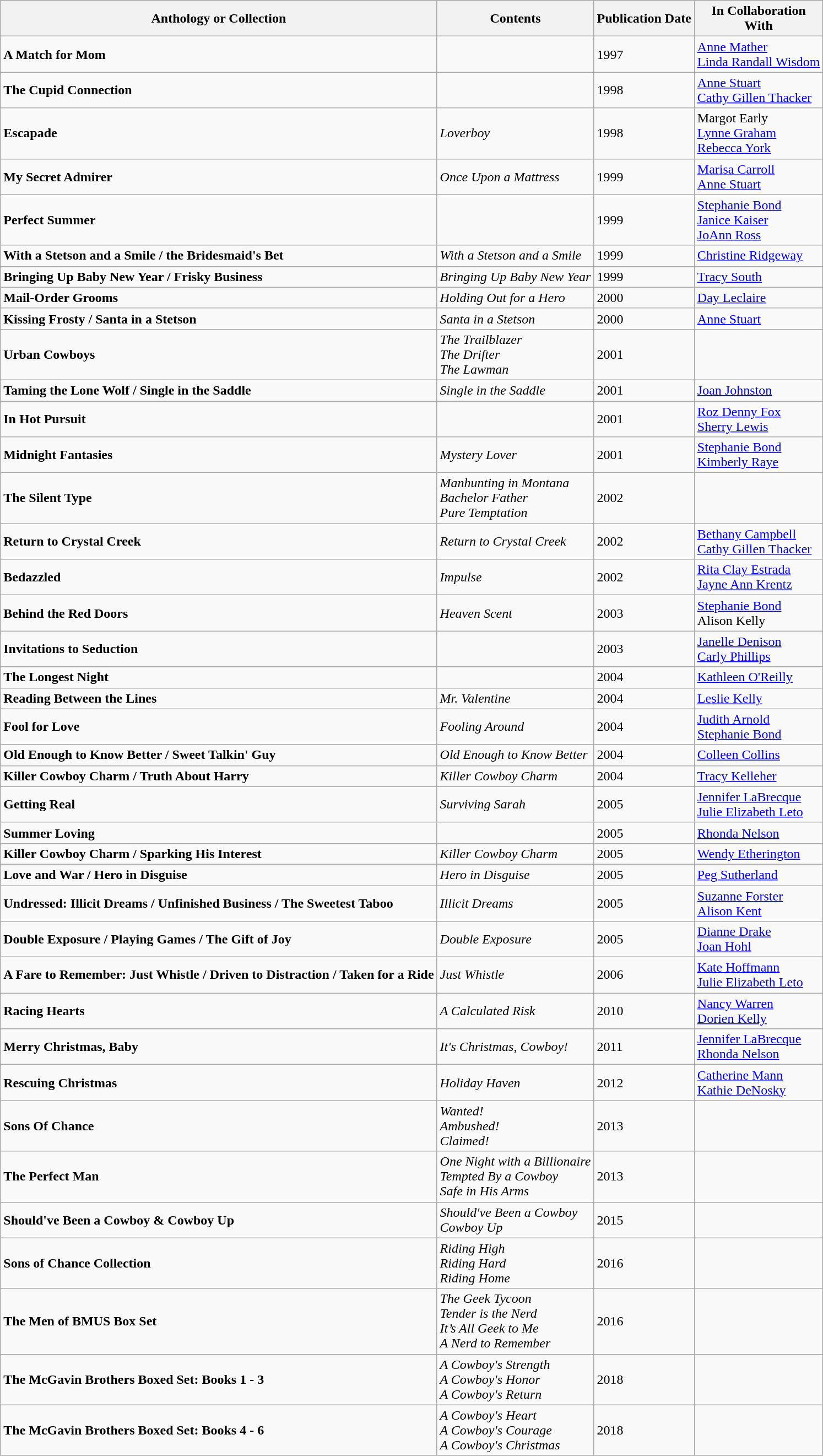<table class="wikitable">
<tr>
<th><strong>Anthology or Collection</strong></th>
<th><strong>Contents</strong></th>
<th><strong>Publication Date</strong></th>
<th>In Collaboration<br>With</th>
</tr>
<tr>
<td><strong>A Match for Mom</strong></td>
<td></td>
<td>1997</td>
<td><a href='#'>Anne Mather</a><br><a href='#'>Linda Randall Wisdom</a></td>
</tr>
<tr>
<td><strong>The Cupid Connection</strong></td>
<td></td>
<td>1998</td>
<td><a href='#'>Anne Stuart</a><br><a href='#'>Cathy Gillen Thacker</a></td>
</tr>
<tr>
<td><strong>Escapade</strong></td>
<td><em>Loverboy</em></td>
<td>1998</td>
<td>Margot Early<br><a href='#'>Lynne Graham</a><br><a href='#'>Rebecca York</a></td>
</tr>
<tr>
<td><strong>My Secret Admirer</strong></td>
<td><em>Once Upon a Mattress</em></td>
<td>1999</td>
<td><a href='#'>Marisa Carroll</a><br><a href='#'>Anne Stuart</a></td>
</tr>
<tr>
<td><strong>Perfect Summer</strong></td>
<td></td>
<td>1999</td>
<td><a href='#'>Stephanie Bond</a><br><a href='#'>Janice Kaiser</a><br><a href='#'>JoAnn Ross</a></td>
</tr>
<tr>
<td><strong>With a Stetson and a Smile / the Bridesmaid's Bet</strong></td>
<td><em>With a Stetson and a Smile</em></td>
<td>1999</td>
<td><a href='#'>Christine Ridgeway</a></td>
</tr>
<tr>
<td><strong>Bringing Up Baby New Year / Frisky Business</strong></td>
<td><em>Bringing Up Baby New Year</em></td>
<td>1999</td>
<td><a href='#'>Tracy South</a></td>
</tr>
<tr>
<td><strong>Mail-Order Grooms</strong></td>
<td><em>Holding Out for a Hero</em></td>
<td>2000</td>
<td><a href='#'>Day Leclaire</a></td>
</tr>
<tr>
<td><strong>Kissing Frosty / Santa in a Stetson</strong></td>
<td><em>Santa in a Stetson</em></td>
<td>2000</td>
<td><a href='#'>Anne Stuart</a></td>
</tr>
<tr>
<td><strong>Urban Cowboys</strong></td>
<td><em>The Trailblazer</em><br><em>The Drifter</em><br><em>The Lawman</em></td>
<td>2001</td>
<td></td>
</tr>
<tr>
<td><strong>Taming the Lone Wolf / Single in the Saddle</strong></td>
<td><em>Single in the Saddle</em></td>
<td>2001</td>
<td><a href='#'>Joan Johnston</a></td>
</tr>
<tr>
<td><strong>In Hot Pursuit</strong></td>
<td></td>
<td>2001</td>
<td><a href='#'>Roz Denny Fox</a><br><a href='#'>Sherry Lewis</a></td>
</tr>
<tr>
<td><strong>Midnight Fantasies</strong></td>
<td><em>Mystery Lover</em></td>
<td>2001</td>
<td><a href='#'>Stephanie Bond</a><br><a href='#'>Kimberly Raye</a></td>
</tr>
<tr>
<td><strong>The Silent Type</strong></td>
<td><em>Manhunting in Montana</em><br><em>Bachelor Father</em><br><em>Pure Temptation</em></td>
<td>2002</td>
<td></td>
</tr>
<tr>
<td><strong>Return to Crystal Creek</strong></td>
<td><em>Return to Crystal Creek</em></td>
<td>2002</td>
<td><a href='#'>Bethany Campbell</a><br><a href='#'>Cathy Gillen Thacker</a></td>
</tr>
<tr>
<td><strong>Bedazzled</strong></td>
<td><em>Impulse</em></td>
<td>2002</td>
<td><a href='#'>Rita Clay Estrada</a><br><a href='#'>Jayne Ann Krentz</a></td>
</tr>
<tr>
<td><strong>Behind the Red Doors</strong></td>
<td><em>Heaven Scent</em></td>
<td>2003</td>
<td><a href='#'>Stephanie Bond</a><br>Alison Kelly</td>
</tr>
<tr>
<td><strong>Invitations to Seduction</strong></td>
<td></td>
<td>2003</td>
<td><a href='#'>Janelle Denison</a><br><a href='#'>Carly Phillips</a></td>
</tr>
<tr>
<td><strong>The Longest Night</strong></td>
<td></td>
<td>2004</td>
<td><a href='#'>Kathleen O'Reilly</a></td>
</tr>
<tr>
<td><strong>Reading Between the Lines</strong></td>
<td><em>Mr. Valentine</em></td>
<td>2004</td>
<td><a href='#'>Leslie Kelly</a></td>
</tr>
<tr>
<td><strong>Fool for Love</strong></td>
<td><em>Fooling Around</em></td>
<td>2004</td>
<td><a href='#'>Judith Arnold</a><br><a href='#'>Stephanie Bond</a></td>
</tr>
<tr>
<td><strong>Old Enough to Know Better / Sweet Talkin' Guy</strong></td>
<td><em>Old Enough to Know Better</em></td>
<td>2004</td>
<td><a href='#'>Colleen Collins</a></td>
</tr>
<tr>
<td><strong>Killer Cowboy Charm / Truth About Harry</strong></td>
<td><em>Killer Cowboy Charm</em></td>
<td>2004</td>
<td><a href='#'>Tracy Kelleher</a></td>
</tr>
<tr>
<td><strong>Getting Real</strong></td>
<td><em>Surviving Sarah</em></td>
<td>2005</td>
<td><a href='#'>Jennifer LaBrecque</a><br><a href='#'>Julie Elizabeth Leto</a></td>
</tr>
<tr>
<td><strong>Summer Loving</strong></td>
<td></td>
<td>2005</td>
<td><a href='#'>Rhonda Nelson</a></td>
</tr>
<tr>
<td><strong>Killer Cowboy Charm / Sparking His Interest</strong></td>
<td><em>Killer Cowboy Charm</em></td>
<td>2005</td>
<td><a href='#'>Wendy Etherington</a></td>
</tr>
<tr>
<td><strong>Love and War / Hero in Disguise</strong></td>
<td><em>Hero in Disguise</em></td>
<td>2005</td>
<td><a href='#'>Peg Sutherland</a></td>
</tr>
<tr>
<td><strong>Undressed: Illicit Dreams / Unfinished Business / The Sweetest Taboo</strong></td>
<td><em>Illicit Dreams</em></td>
<td>2005</td>
<td><a href='#'>Suzanne Forster</a><br><a href='#'>Alison Kent</a></td>
</tr>
<tr>
<td><strong>Double Exposure / Playing Games / The Gift of Joy</strong></td>
<td><em>Double Exposure</em></td>
<td>2005</td>
<td><a href='#'>Dianne Drake</a><br><a href='#'>Joan Hohl</a></td>
</tr>
<tr>
<td><strong>A Fare to Remember: Just Whistle / Driven to Distraction / Taken for a Ride</strong></td>
<td><em>Just Whistle</em></td>
<td>2006</td>
<td><a href='#'>Kate Hoffmann</a><br><a href='#'>Julie Elizabeth Leto</a></td>
</tr>
<tr>
<td><strong>Racing Hearts</strong></td>
<td><em>A Calculated Risk</em></td>
<td>2010</td>
<td><a href='#'>Nancy Warren</a><br><a href='#'>Dorien Kelly</a></td>
</tr>
<tr>
<td><strong>Merry Christmas, Baby</strong></td>
<td><em>It's Christmas, Cowboy!</em></td>
<td>2011</td>
<td><a href='#'>Jennifer LaBrecque</a><br><a href='#'>Rhonda Nelson</a></td>
</tr>
<tr>
<td><strong>Rescuing Christmas</strong></td>
<td><em>Holiday Haven</em></td>
<td>2012</td>
<td><a href='#'>Catherine Mann</a><br><a href='#'>Kathie DeNosky</a></td>
</tr>
<tr>
<td><strong>Sons Of Chance</strong></td>
<td><em>Wanted!</em><br><em>Ambushed!</em><br><em>Claimed!</em></td>
<td>2013</td>
<td></td>
</tr>
<tr>
<td><strong>The Perfect Man</strong></td>
<td><em>One Night with a Billionaire</em><br><em>Tempted By a Cowboy</em><br><em>Safe in His Arms</em></td>
<td>2013</td>
<td></td>
</tr>
<tr>
<td><strong>Should've Been a Cowboy & Cowboy Up</strong></td>
<td><em>Should've Been a Cowboy</em><br><em>Cowboy Up</em></td>
<td>2015</td>
<td></td>
</tr>
<tr>
<td><strong>Sons of Chance Collection</strong></td>
<td><em>Riding High</em><br><em>Riding Hard</em><br><em>Riding Home</em></td>
<td>2016</td>
<td></td>
</tr>
<tr>
<td><strong>The Men of BMUS Box Set</strong></td>
<td><em>The Geek Tycoon</em><br><em>Tender is the Nerd</em><br><em>It’s All Geek to Me</em><br><em>A Nerd to Remember</em></td>
<td>2016</td>
<td></td>
</tr>
<tr>
<td><strong>The McGavin Brothers Boxed Set: Books 1 - 3</strong></td>
<td><em>A Cowboy's Strength</em><br><em>A Cowboy's Honor</em><br><em>A Cowboy's Return</em></td>
<td>2018</td>
<td></td>
</tr>
<tr>
<td><strong>The McGavin Brothers Boxed Set: Books 4 - 6</strong></td>
<td><em>A Cowboy's Heart</em><br><em>A Cowboy's Courage</em><br><em>A Cowboy's Christmas</em></td>
<td>2018</td>
<td></td>
</tr>
</table>
